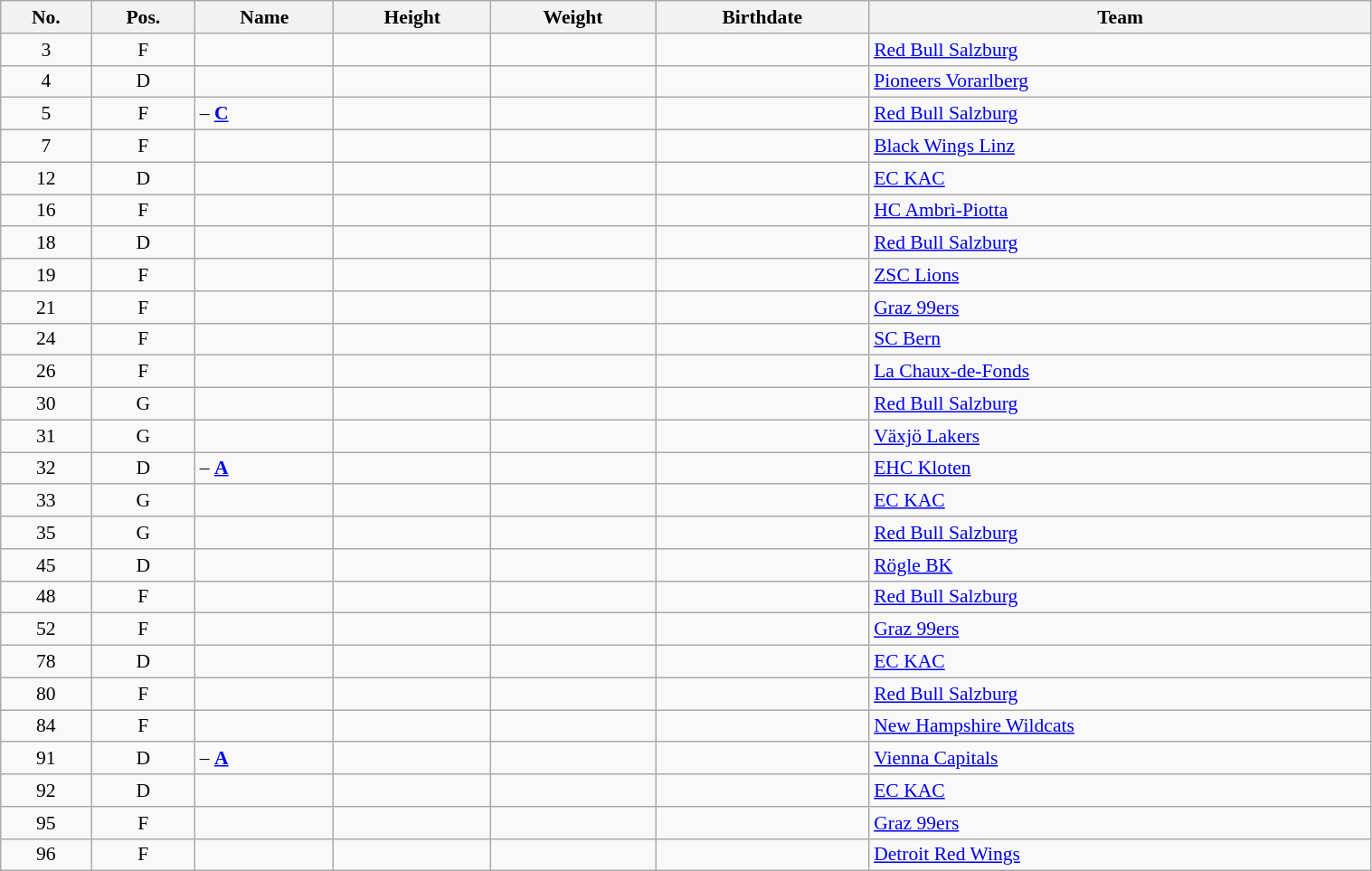<table width="80%" class="wikitable sortable" style="font-size: 90%; text-align: center;">
<tr>
<th>No.</th>
<th>Pos.</th>
<th>Name</th>
<th>Height</th>
<th>Weight</th>
<th>Birthdate</th>
<th>Team</th>
</tr>
<tr>
<td>3</td>
<td>F</td>
<td align=left></td>
<td></td>
<td></td>
<td></td>
<td style="text-align:left;"> <a href='#'>Red Bull Salzburg</a></td>
</tr>
<tr>
<td>4</td>
<td>D</td>
<td align=left></td>
<td></td>
<td></td>
<td></td>
<td style="text-align:left;"> <a href='#'>Pioneers Vorarlberg</a></td>
</tr>
<tr>
<td>5</td>
<td>F</td>
<td align=left> – <strong><a href='#'>C</a></strong></td>
<td></td>
<td></td>
<td></td>
<td style="text-align:left;"> <a href='#'>Red Bull Salzburg</a></td>
</tr>
<tr>
<td>7</td>
<td>F</td>
<td align=left></td>
<td></td>
<td></td>
<td></td>
<td style="text-align:left;"> <a href='#'>Black Wings Linz</a></td>
</tr>
<tr>
<td>12</td>
<td>D</td>
<td align=left></td>
<td></td>
<td></td>
<td></td>
<td style="text-align:left;"> <a href='#'>EC KAC</a></td>
</tr>
<tr>
<td>16</td>
<td>F</td>
<td align=left></td>
<td></td>
<td></td>
<td></td>
<td style="text-align:left;"> <a href='#'>HC Ambrì-Piotta</a></td>
</tr>
<tr>
<td>18</td>
<td>D</td>
<td align=left></td>
<td></td>
<td></td>
<td></td>
<td style="text-align:left;"> <a href='#'>Red Bull Salzburg</a></td>
</tr>
<tr>
<td>19</td>
<td>F</td>
<td align=left></td>
<td></td>
<td></td>
<td></td>
<td style="text-align:left;"> <a href='#'>ZSC Lions</a></td>
</tr>
<tr>
<td>21</td>
<td>F</td>
<td align=left></td>
<td></td>
<td></td>
<td></td>
<td style="text-align:left;"> <a href='#'>Graz 99ers</a></td>
</tr>
<tr>
<td>24</td>
<td>F</td>
<td align=left></td>
<td></td>
<td></td>
<td></td>
<td style="text-align:left;"> <a href='#'>SC Bern</a></td>
</tr>
<tr>
<td>26</td>
<td>F</td>
<td align=left></td>
<td></td>
<td></td>
<td></td>
<td style="text-align:left;"> <a href='#'>La Chaux-de-Fonds</a></td>
</tr>
<tr>
<td>30</td>
<td>G</td>
<td align=left></td>
<td></td>
<td></td>
<td></td>
<td style="text-align:left;"> <a href='#'>Red Bull Salzburg</a></td>
</tr>
<tr>
<td>31</td>
<td>G</td>
<td align=left></td>
<td></td>
<td></td>
<td></td>
<td style="text-align:left;"> <a href='#'>Växjö Lakers</a></td>
</tr>
<tr>
<td>32</td>
<td>D</td>
<td align=left> – <strong><a href='#'>A</a></strong></td>
<td></td>
<td></td>
<td></td>
<td style="text-align:left;"> <a href='#'>EHC Kloten</a></td>
</tr>
<tr>
<td>33</td>
<td>G</td>
<td align=left></td>
<td></td>
<td></td>
<td></td>
<td style="text-align:left;"> <a href='#'>EC KAC</a></td>
</tr>
<tr>
<td>35</td>
<td>G</td>
<td align=left></td>
<td></td>
<td></td>
<td></td>
<td style="text-align:left;"> <a href='#'>Red Bull Salzburg</a></td>
</tr>
<tr>
<td>45</td>
<td>D</td>
<td align=left></td>
<td></td>
<td></td>
<td></td>
<td style="text-align:left;"> <a href='#'>Rögle BK</a></td>
</tr>
<tr>
<td>48</td>
<td>F</td>
<td align=left></td>
<td></td>
<td></td>
<td></td>
<td style="text-align:left;"> <a href='#'>Red Bull Salzburg</a></td>
</tr>
<tr>
<td>52</td>
<td>F</td>
<td align=left></td>
<td></td>
<td></td>
<td></td>
<td style="text-align:left;"> <a href='#'>Graz 99ers</a></td>
</tr>
<tr>
<td>78</td>
<td>D</td>
<td align=left></td>
<td></td>
<td></td>
<td></td>
<td style="text-align:left;"> <a href='#'>EC KAC</a></td>
</tr>
<tr>
<td>80</td>
<td>F</td>
<td align=left></td>
<td></td>
<td></td>
<td></td>
<td style="text-align:left;"> <a href='#'>Red Bull Salzburg</a></td>
</tr>
<tr>
<td>84</td>
<td>F</td>
<td align=left></td>
<td></td>
<td></td>
<td></td>
<td style="text-align:left;"> <a href='#'>New Hampshire Wildcats</a></td>
</tr>
<tr>
<td>91</td>
<td>D</td>
<td align=left> – <strong><a href='#'>A</a></strong></td>
<td></td>
<td></td>
<td></td>
<td style="text-align:left;"> <a href='#'>Vienna Capitals</a></td>
</tr>
<tr>
<td>92</td>
<td>D</td>
<td align=left></td>
<td></td>
<td></td>
<td></td>
<td style="text-align:left;"> <a href='#'>EC KAC</a></td>
</tr>
<tr>
<td>95</td>
<td>F</td>
<td align=left></td>
<td></td>
<td></td>
<td></td>
<td style="text-align:left;"> <a href='#'>Graz 99ers</a></td>
</tr>
<tr>
<td>96</td>
<td>F</td>
<td align=left></td>
<td></td>
<td></td>
<td></td>
<td style="text-align:left;"> <a href='#'>Detroit Red Wings</a></td>
</tr>
</table>
